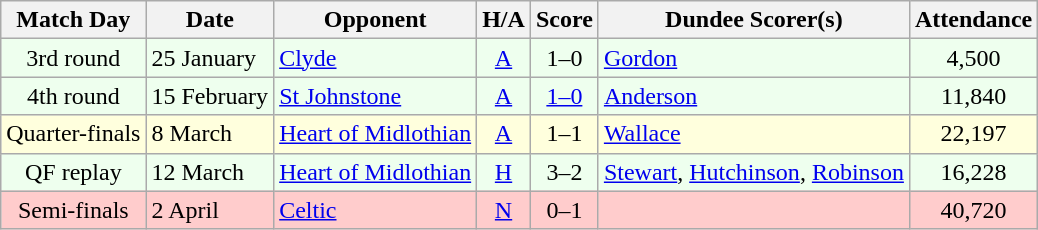<table class="wikitable" style="text-align:center">
<tr>
<th>Match Day</th>
<th>Date</th>
<th>Opponent</th>
<th>H/A</th>
<th>Score</th>
<th>Dundee Scorer(s)</th>
<th>Attendance</th>
</tr>
<tr bgcolor="#EEFFEE">
<td>3rd round</td>
<td align="left">25 January</td>
<td align="left"><a href='#'>Clyde</a></td>
<td><a href='#'>A</a></td>
<td>1–0</td>
<td align="left"><a href='#'>Gordon</a></td>
<td>4,500</td>
</tr>
<tr bgcolor="#EEFFEE">
<td>4th round</td>
<td align="left">15 February</td>
<td align="left"><a href='#'>St Johnstone</a></td>
<td><a href='#'>A</a></td>
<td><a href='#'>1–0</a></td>
<td align="left"><a href='#'>Anderson</a></td>
<td>11,840</td>
</tr>
<tr bgcolor="#FFFFDD">
<td>Quarter-finals</td>
<td align="left">8 March</td>
<td align="left"><a href='#'>Heart of Midlothian</a></td>
<td><a href='#'>A</a></td>
<td>1–1</td>
<td align="left"><a href='#'>Wallace</a></td>
<td>22,197</td>
</tr>
<tr bgcolor="#EEFFEE">
<td>QF replay</td>
<td align="left">12 March</td>
<td align="left"><a href='#'>Heart of Midlothian</a></td>
<td><a href='#'>H</a></td>
<td>3–2</td>
<td align="left"><a href='#'>Stewart</a>, <a href='#'>Hutchinson</a>, <a href='#'>Robinson</a></td>
<td>16,228</td>
</tr>
<tr bgcolor="#FFCCCC">
<td>Semi-finals</td>
<td align="left">2 April</td>
<td align="left"><a href='#'>Celtic</a></td>
<td><a href='#'>N</a></td>
<td>0–1</td>
<td align="left"></td>
<td>40,720</td>
</tr>
</table>
